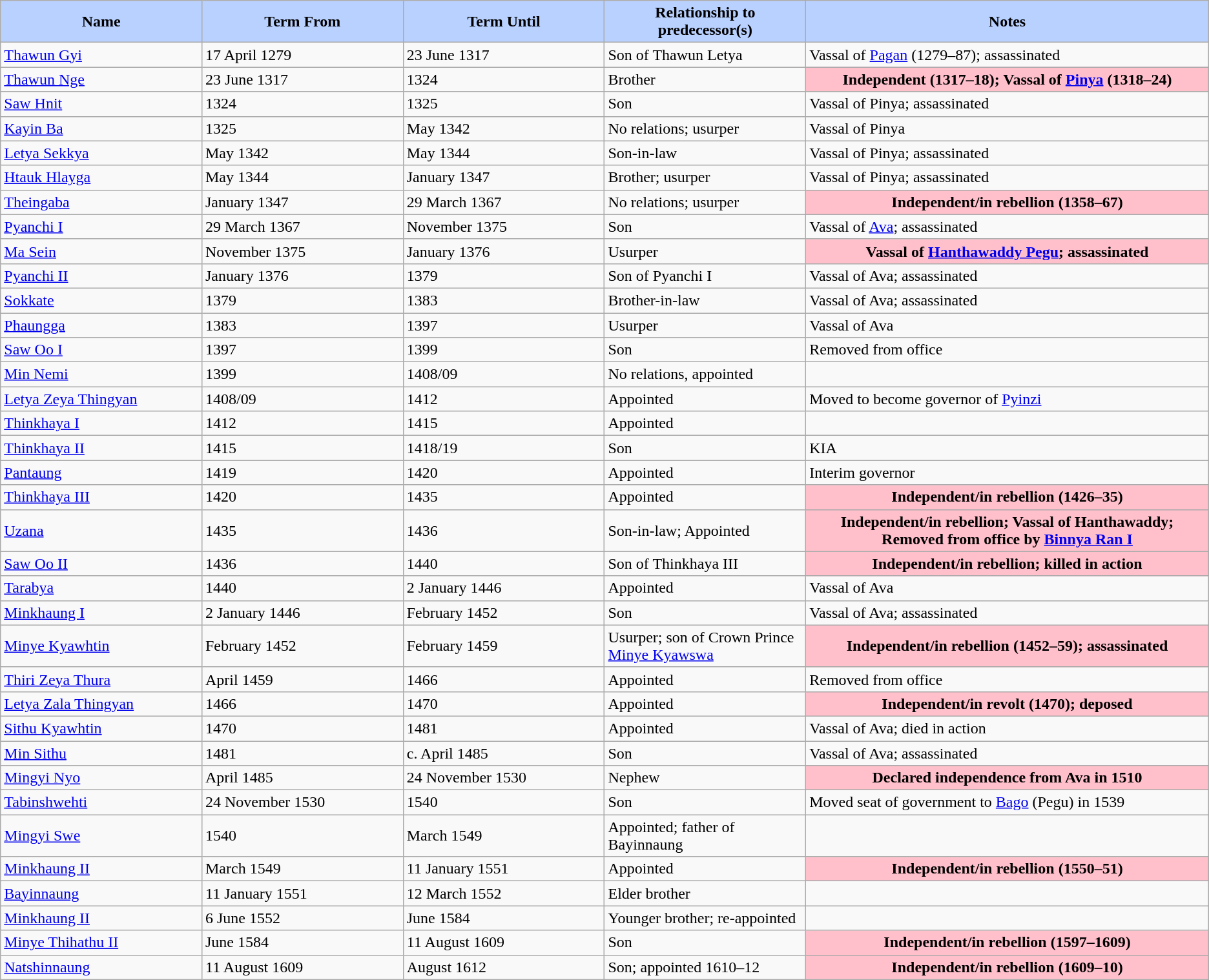<table class="wikitable">
<tr>
<th style="background-color:#B9D1FF" width=10%>Name</th>
<th style="background-color:#B9D1FF" width=10%>Term From</th>
<th style="background-color:#B9D1FF" width=10%>Term Until</th>
<th style="background-color:#B9D1FF" width=10%>Relationship to predecessor(s)</th>
<th style="background-color:#B9D1FF" width=20%>Notes</th>
</tr>
<tr>
<td><a href='#'>Thawun Gyi</a></td>
<td>17 April 1279</td>
<td> 23 June 1317</td>
<td>Son of Thawun Letya</td>
<td>Vassal of <a href='#'>Pagan</a> (1279–87); assassinated</td>
</tr>
<tr>
<td><a href='#'>Thawun Nge</a></td>
<td> 23 June 1317</td>
<td>1324</td>
<td>Brother</td>
<th align="left" style="background-color:#FFC0CB">Independent (1317–18); Vassal of <a href='#'>Pinya</a> (1318–24)</th>
</tr>
<tr>
<td><a href='#'>Saw Hnit</a></td>
<td>1324</td>
<td>1325</td>
<td>Son</td>
<td>Vassal of Pinya; assassinated</td>
</tr>
<tr>
<td><a href='#'>Kayin Ba</a></td>
<td>1325</td>
<td> May 1342</td>
<td>No relations; usurper</td>
<td>Vassal of Pinya</td>
</tr>
<tr>
<td><a href='#'>Letya Sekkya</a></td>
<td> May 1342</td>
<td> May 1344</td>
<td>Son-in-law</td>
<td>Vassal of Pinya; assassinated</td>
</tr>
<tr>
<td><a href='#'>Htauk Hlayga</a></td>
<td> May 1344</td>
<td> January 1347</td>
<td>Brother; usurper</td>
<td>Vassal of Pinya; assassinated</td>
</tr>
<tr>
<td><a href='#'>Theingaba</a></td>
<td> January 1347</td>
<td>29 March 1367</td>
<td>No relations; usurper</td>
<th align="left" style="background-color:#FFC0CB">Independent/in rebellion (1358–67)</th>
</tr>
<tr>
<td><a href='#'>Pyanchi I</a></td>
<td>29 March 1367</td>
<td> November 1375</td>
<td>Son</td>
<td>Vassal of <a href='#'>Ava</a>; assassinated</td>
</tr>
<tr>
<td><a href='#'>Ma Sein</a></td>
<td> November 1375</td>
<td> January 1376</td>
<td>Usurper</td>
<th align="left" style="background-color:#FFC0CB">Vassal of <a href='#'>Hanthawaddy Pegu</a>; assassinated</th>
</tr>
<tr>
<td><a href='#'>Pyanchi II</a></td>
<td> January 1376</td>
<td>1379</td>
<td>Son of Pyanchi I</td>
<td>Vassal of Ava; assassinated</td>
</tr>
<tr>
<td><a href='#'>Sokkate</a></td>
<td>1379</td>
<td>1383</td>
<td>Brother-in-law</td>
<td>Vassal of Ava; assassinated</td>
</tr>
<tr>
<td><a href='#'>Phaungga</a></td>
<td>1383</td>
<td>1397</td>
<td>Usurper</td>
<td>Vassal of Ava</td>
</tr>
<tr>
<td><a href='#'>Saw Oo I</a></td>
<td>1397</td>
<td>1399</td>
<td>Son</td>
<td>Removed from office</td>
</tr>
<tr>
<td><a href='#'>Min Nemi</a></td>
<td>1399</td>
<td>1408/09</td>
<td>No relations, appointed</td>
<td></td>
</tr>
<tr>
<td><a href='#'>Letya Zeya Thingyan</a></td>
<td>1408/09</td>
<td>1412</td>
<td>Appointed</td>
<td>Moved to become governor of <a href='#'>Pyinzi</a></td>
</tr>
<tr>
<td><a href='#'>Thinkhaya I</a></td>
<td>1412</td>
<td>1415</td>
<td>Appointed</td>
<td></td>
</tr>
<tr>
<td><a href='#'>Thinkhaya II</a></td>
<td>1415</td>
<td>1418/19</td>
<td>Son</td>
<td>KIA</td>
</tr>
<tr>
<td><a href='#'>Pantaung</a></td>
<td>1419</td>
<td>1420</td>
<td>Appointed</td>
<td>Interim governor</td>
</tr>
<tr>
<td><a href='#'>Thinkhaya III</a></td>
<td>1420</td>
<td>1435</td>
<td>Appointed</td>
<th align="left" style="background-color:#FFC0CB">Independent/in rebellion (1426–35)</th>
</tr>
<tr>
<td><a href='#'>Uzana</a></td>
<td>1435</td>
<td>1436</td>
<td>Son-in-law; Appointed</td>
<th align="left" style="background-color:#FFC0CB">Independent/in rebellion; Vassal of Hanthawaddy; Removed from office by <a href='#'>Binnya Ran I</a></th>
</tr>
<tr>
<td><a href='#'>Saw Oo II</a></td>
<td>1436</td>
<td>1440</td>
<td>Son of Thinkhaya III</td>
<th align="left" style="background-color:#FFC0CB">Independent/in rebellion; killed in action</th>
</tr>
<tr>
<td><a href='#'>Tarabya</a></td>
<td>1440</td>
<td>2 January 1446</td>
<td>Appointed</td>
<td>Vassal of Ava</td>
</tr>
<tr>
<td><a href='#'>Minkhaung I</a></td>
<td>2 January 1446</td>
<td> February 1452</td>
<td>Son</td>
<td>Vassal of Ava; assassinated</td>
</tr>
<tr>
<td><a href='#'>Minye Kyawhtin</a></td>
<td> February 1452</td>
<td> February 1459</td>
<td>Usurper; son of Crown Prince <a href='#'>Minye Kyawswa</a></td>
<th align="left" style="background-color:#FFC0CB">Independent/in rebellion (1452–59); assassinated</th>
</tr>
<tr>
<td><a href='#'>Thiri Zeya Thura</a></td>
<td> April 1459</td>
<td>1466</td>
<td>Appointed</td>
<td>Removed from office</td>
</tr>
<tr>
<td><a href='#'>Letya Zala Thingyan</a></td>
<td>1466</td>
<td>1470</td>
<td>Appointed</td>
<th align="left" style="background-color:#FFC0CB">Independent/in revolt (1470); deposed</th>
</tr>
<tr>
<td><a href='#'>Sithu Kyawhtin</a></td>
<td>1470</td>
<td>1481</td>
<td>Appointed</td>
<td>Vassal of Ava; died in action</td>
</tr>
<tr>
<td><a href='#'>Min Sithu</a></td>
<td>1481</td>
<td>c. April 1485</td>
<td>Son</td>
<td>Vassal of Ava; assassinated</td>
</tr>
<tr>
<td><a href='#'>Mingyi Nyo</a></td>
<td> April 1485</td>
<td>24 November 1530</td>
<td>Nephew</td>
<th align="left" style="background-color:#FFC0CB">Declared independence from Ava in 1510</th>
</tr>
<tr>
<td><a href='#'>Tabinshwehti</a></td>
<td>24 November 1530</td>
<td>1540</td>
<td>Son</td>
<td>Moved seat of government to <a href='#'>Bago</a> (Pegu) in 1539</td>
</tr>
<tr>
<td><a href='#'>Mingyi Swe</a></td>
<td>1540</td>
<td>March 1549</td>
<td>Appointed; father of Bayinnaung</td>
<td></td>
</tr>
<tr>
<td><a href='#'>Minkhaung II</a></td>
<td>March 1549</td>
<td>11 January 1551</td>
<td>Appointed</td>
<th align="left" style="background-color:#FFC0CB">Independent/in rebellion (1550–51)</th>
</tr>
<tr>
<td><a href='#'>Bayinnaung</a></td>
<td>11 January 1551</td>
<td>12 March 1552</td>
<td>Elder brother</td>
<td></td>
</tr>
<tr>
<td><a href='#'>Minkhaung II</a></td>
<td>6 June 1552</td>
<td>June 1584</td>
<td>Younger brother; re-appointed</td>
<td></td>
</tr>
<tr>
<td><a href='#'>Minye Thihathu II</a></td>
<td>June 1584</td>
<td>11 August 1609</td>
<td>Son</td>
<th align="left" style="background-color:#FFC0CB">Independent/in rebellion (1597–1609)</th>
</tr>
<tr>
<td><a href='#'>Natshinnaung</a></td>
<td>11 August 1609</td>
<td>August 1612</td>
<td>Son; appointed 1610–12</td>
<th align="left" style="background-color:#FFC0CB">Independent/in rebellion (1609–10)</th>
</tr>
</table>
